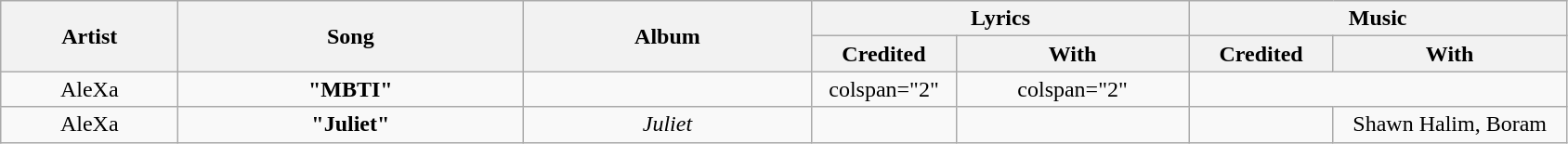<table class="wikitable" style="text-align:center;">
<tr>
<th rowspan="2" style="width:7.5em;">Artist</th>
<th rowspan="2" style="width:15em;">Song</th>
<th rowspan="2" style="width:12.5em;">Album</th>
<th colspan="2" style="width:16em;">Lyrics</th>
<th colspan="2" style="width:16em;">Music</th>
</tr>
<tr>
<th style="width:6em;">Credited</th>
<th style="width:10em;">With</th>
<th style="width:6em;">Credited</th>
<th style="width:10em;">With</th>
</tr>
<tr>
<td>AleXa </td>
<td><strong>"MBTI"</strong></td>
<td></td>
<td>colspan="2" </td>
<td>colspan="2" </td>
</tr>
<tr>
<td>AleXa</td>
<td><strong>"Juliet"</strong></td>
<td><em>Juliet</em></td>
<td></td>
<td></td>
<td></td>
<td>Shawn Halim, Boram</td>
</tr>
</table>
